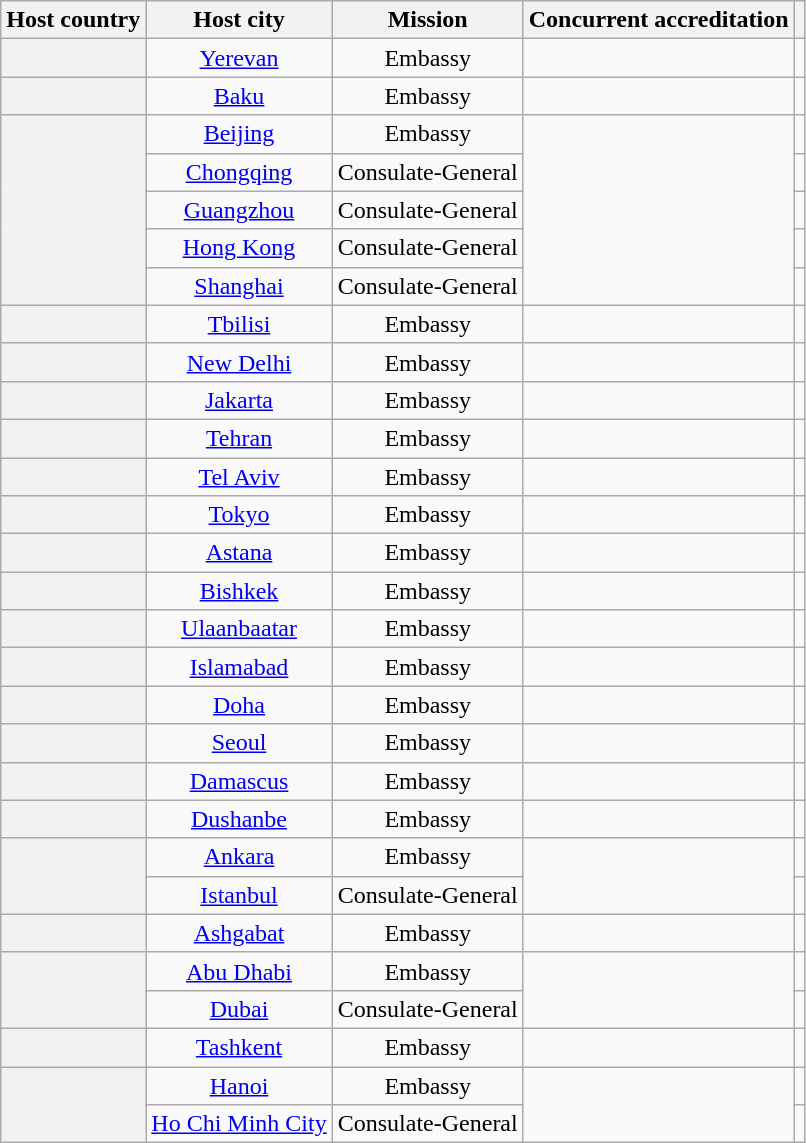<table class="wikitable plainrowheaders" style="text-align:center;">
<tr>
<th scope="col">Host country</th>
<th scope="col">Host city</th>
<th scope="col">Mission</th>
<th scope="col">Concurrent accreditation</th>
<th scope="col"></th>
</tr>
<tr>
<th scope="row"></th>
<td><a href='#'>Yerevan</a></td>
<td>Embassy</td>
<td></td>
<td></td>
</tr>
<tr>
<th scope="row"></th>
<td><a href='#'>Baku</a></td>
<td>Embassy</td>
<td></td>
<td></td>
</tr>
<tr>
<th scope="row" rowspan="5"></th>
<td><a href='#'>Beijing</a></td>
<td>Embassy</td>
<td rowspan="5"></td>
<td></td>
</tr>
<tr>
<td><a href='#'>Chongqing</a></td>
<td>Consulate-General</td>
<td></td>
</tr>
<tr>
<td><a href='#'>Guangzhou</a></td>
<td>Consulate-General</td>
<td></td>
</tr>
<tr>
<td><a href='#'>Hong Kong</a></td>
<td>Consulate-General</td>
<td></td>
</tr>
<tr>
<td><a href='#'>Shanghai</a></td>
<td>Consulate-General</td>
<td></td>
</tr>
<tr>
<th scope="row"></th>
<td><a href='#'>Tbilisi</a></td>
<td>Embassy</td>
<td></td>
<td></td>
</tr>
<tr>
<th scope="row"></th>
<td><a href='#'>New Delhi</a></td>
<td>Embassy</td>
<td></td>
<td></td>
</tr>
<tr>
<th scope="row"></th>
<td><a href='#'>Jakarta</a></td>
<td>Embassy</td>
<td></td>
<td></td>
</tr>
<tr>
<th scope="row"></th>
<td><a href='#'>Tehran</a></td>
<td>Embassy</td>
<td></td>
<td></td>
</tr>
<tr>
<th scope="row"></th>
<td><a href='#'>Tel Aviv</a></td>
<td>Embassy</td>
<td></td>
<td></td>
</tr>
<tr>
<th scope="row"></th>
<td><a href='#'>Tokyo</a></td>
<td>Embassy</td>
<td></td>
<td></td>
</tr>
<tr>
<th scope="row"></th>
<td><a href='#'>Astana</a></td>
<td>Embassy</td>
<td></td>
<td></td>
</tr>
<tr>
<th scope="row"></th>
<td><a href='#'>Bishkek</a></td>
<td>Embassy</td>
<td></td>
<td></td>
</tr>
<tr>
<th scope="row"></th>
<td><a href='#'>Ulaanbaatar</a></td>
<td>Embassy</td>
<td></td>
<td></td>
</tr>
<tr>
<th scope="row"></th>
<td><a href='#'>Islamabad</a></td>
<td>Embassy</td>
<td></td>
<td></td>
</tr>
<tr>
<th scope="row"></th>
<td><a href='#'>Doha</a></td>
<td>Embassy</td>
<td></td>
<td></td>
</tr>
<tr>
<th scope="row"></th>
<td><a href='#'>Seoul</a></td>
<td>Embassy</td>
<td></td>
<td></td>
</tr>
<tr>
<th scope="row"></th>
<td><a href='#'>Damascus</a></td>
<td>Embassy</td>
<td></td>
<td></td>
</tr>
<tr>
<th scope="row"></th>
<td><a href='#'>Dushanbe</a></td>
<td>Embassy</td>
<td></td>
<td></td>
</tr>
<tr>
<th scope="row" rowspan="2"></th>
<td><a href='#'>Ankara</a></td>
<td>Embassy</td>
<td rowspan="2"></td>
<td></td>
</tr>
<tr>
<td><a href='#'>Istanbul</a></td>
<td>Consulate-General</td>
<td></td>
</tr>
<tr>
<th scope="row"></th>
<td><a href='#'>Ashgabat</a></td>
<td>Embassy</td>
<td></td>
<td></td>
</tr>
<tr>
<th scope="row" rowspan="2"></th>
<td><a href='#'>Abu Dhabi</a></td>
<td>Embassy</td>
<td rowspan="2"></td>
<td></td>
</tr>
<tr>
<td><a href='#'>Dubai</a></td>
<td>Consulate-General</td>
<td></td>
</tr>
<tr>
<th scope="row"></th>
<td><a href='#'>Tashkent</a></td>
<td>Embassy</td>
<td></td>
<td></td>
</tr>
<tr>
<th scope="row" rowspan="2"></th>
<td><a href='#'>Hanoi</a></td>
<td>Embassy</td>
<td rowspan="2"></td>
<td></td>
</tr>
<tr>
<td><a href='#'>Ho Chi Minh City</a></td>
<td>Consulate-General</td>
<td></td>
</tr>
</table>
